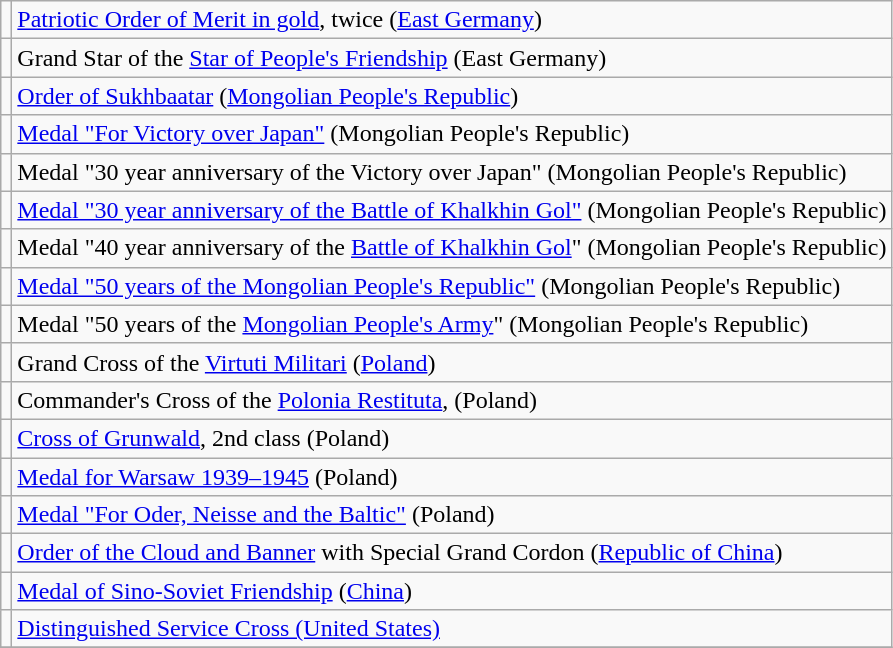<table class="wikitable">
<tr>
<td></td>
<td><a href='#'>Patriotic Order of Merit in gold</a>, twice (<a href='#'>East Germany</a>)</td>
</tr>
<tr>
<td></td>
<td>Grand Star of the <a href='#'>Star of People's Friendship</a> (East Germany)</td>
</tr>
<tr>
<td></td>
<td><a href='#'>Order of Sukhbaatar</a> (<a href='#'>Mongolian People's Republic</a>)</td>
</tr>
<tr>
<td></td>
<td><a href='#'>Medal "For Victory over Japan"</a> (Mongolian People's Republic)</td>
</tr>
<tr>
<td></td>
<td>Medal "30 year anniversary of the Victory over Japan" (Mongolian People's Republic)</td>
</tr>
<tr>
<td></td>
<td><a href='#'>Medal "30 year anniversary of the Battle of Khalkhin Gol"</a> (Mongolian People's Republic)</td>
</tr>
<tr>
<td></td>
<td>Medal "40 year anniversary of the <a href='#'>Battle of Khalkhin Gol</a>" (Mongolian People's Republic)</td>
</tr>
<tr>
<td></td>
<td><a href='#'>Medal "50 years of the Mongolian People's Republic"</a> (Mongolian People's Republic)</td>
</tr>
<tr>
<td></td>
<td>Medal "50 years of the <a href='#'>Mongolian People's Army</a>" (Mongolian People's Republic)</td>
</tr>
<tr>
<td></td>
<td>Grand Cross of the <a href='#'>Virtuti Militari</a> (<a href='#'>Poland</a>)</td>
</tr>
<tr>
<td></td>
<td>Commander's Cross of the <a href='#'>Polonia Restituta</a>, (Poland)</td>
</tr>
<tr>
<td></td>
<td><a href='#'>Cross of Grunwald</a>, 2nd class (Poland)</td>
</tr>
<tr>
<td></td>
<td><a href='#'>Medal for Warsaw 1939–1945</a> (Poland)</td>
</tr>
<tr>
<td></td>
<td><a href='#'>Medal "For Oder, Neisse and the Baltic"</a> (Poland)</td>
</tr>
<tr>
<td></td>
<td><a href='#'>Order of the Cloud and Banner</a> with Special Grand Cordon (<a href='#'>Republic of China</a>)</td>
</tr>
<tr>
<td></td>
<td><a href='#'>Medal of Sino-Soviet Friendship</a> (<a href='#'>China</a>)</td>
</tr>
<tr>
<td></td>
<td><a href='#'>Distinguished Service Cross (United States)</a></td>
</tr>
<tr>
</tr>
</table>
